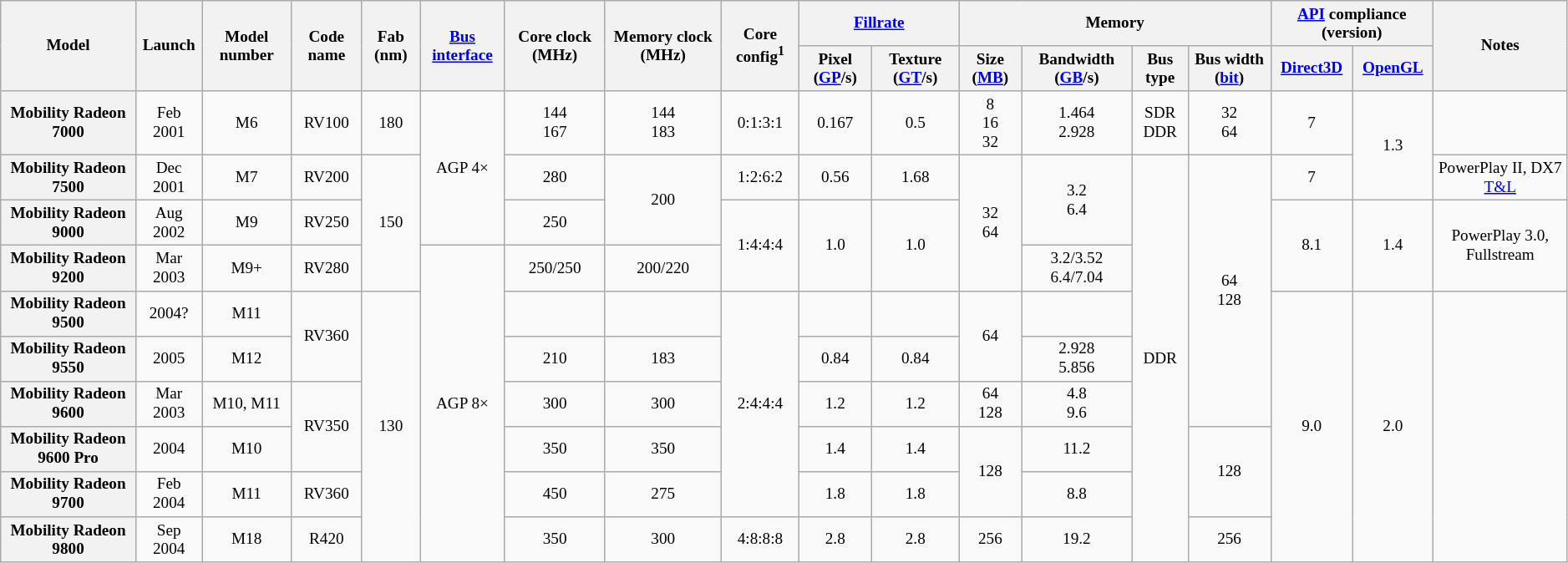<table class="mw-datatable wikitable sortable sort-under" style="font-size: 80%; text-align:center;">
<tr>
<th rowspan="2">Model</th>
<th rowspan="2">Launch</th>
<th rowspan="2">Model number</th>
<th rowspan="2">Code name</th>
<th rowspan="2">Fab (nm)</th>
<th rowspan="2"><a href='#'>Bus interface</a></th>
<th rowspan="2">Core clock (MHz)</th>
<th rowspan="2">Memory clock (MHz)</th>
<th rowspan="2">Core config<sup>1</sup></th>
<th colspan="2"><a href='#'>Fillrate</a></th>
<th colspan="4">Memory</th>
<th colspan="2"><a href='#'>API</a> compliance (version)</th>
<th rowspan="2">Notes</th>
</tr>
<tr>
<th>Pixel (<a href='#'>GP</a>/s)</th>
<th>Texture (<a href='#'>GT</a>/s)</th>
<th>Size (<a href='#'>MB</a>)</th>
<th>Bandwidth (<a href='#'>GB</a>/s)</th>
<th>Bus type</th>
<th>Bus width (<a href='#'>bit</a>)</th>
<th><a href='#'>Direct3D</a></th>
<th><a href='#'>OpenGL</a></th>
</tr>
<tr>
<th>Mobility Radeon 7000</th>
<td>Feb 2001</td>
<td>M6</td>
<td>RV100</td>
<td>180</td>
<td rowspan="3">AGP 4×</td>
<td>144<br>167</td>
<td>144<br>183</td>
<td>0:1:3:1</td>
<td>0.167</td>
<td>0.5</td>
<td>8<br>16<br>32</td>
<td>1.464<br>2.928</td>
<td>SDR<br>DDR</td>
<td>32<br>64</td>
<td>7</td>
<td rowspan="2">1.3</td>
<td></td>
</tr>
<tr>
<th>Mobility Radeon 7500</th>
<td>Dec 2001</td>
<td>M7</td>
<td>RV200</td>
<td rowspan="3">150</td>
<td>280</td>
<td rowspan="2">200</td>
<td>1:2:6:2</td>
<td>0.56</td>
<td>1.68</td>
<td rowspan="3">32<br>64</td>
<td rowspan="2">3.2<br>6.4</td>
<td rowspan="9">DDR</td>
<td rowspan="6">64<br>128</td>
<td>7</td>
<td>PowerPlay II, DX7 <a href='#'>T&L</a></td>
</tr>
<tr>
<th>Mobility Radeon 9000</th>
<td>Aug 2002</td>
<td>M9</td>
<td>RV250</td>
<td>250</td>
<td rowspan="2">1:4:4:4</td>
<td rowspan="2">1.0</td>
<td rowspan="2">1.0</td>
<td rowspan="2">8.1</td>
<td rowspan="2">1.4</td>
<td rowspan="2">PowerPlay 3.0, Fullstream</td>
</tr>
<tr>
<th>Mobility Radeon 9200</th>
<td>Mar 2003</td>
<td>M9+</td>
<td>RV280</td>
<td rowspan="7">AGP 8×</td>
<td>250/250</td>
<td>200/220</td>
<td>3.2/3.52<br>6.4/7.04</td>
</tr>
<tr>
<th>Mobility Radeon 9500</th>
<td>2004?</td>
<td>M11</td>
<td rowspan="2">RV360</td>
<td rowspan="6">130</td>
<td></td>
<td></td>
<td rowspan="5">2:4:4:4</td>
<td></td>
<td></td>
<td rowspan="2">64</td>
<td></td>
<td rowspan="6">9.0</td>
<td rowspan="6">2.0</td>
<td rowspan="6"></td>
</tr>
<tr>
<th>Mobility Radeon 9550</th>
<td>2005</td>
<td>M12</td>
<td>210</td>
<td>183</td>
<td>0.84</td>
<td>0.84</td>
<td>2.928<br>5.856</td>
</tr>
<tr>
<th>Mobility Radeon 9600</th>
<td>Mar 2003</td>
<td>M10, M11</td>
<td rowspan="2">RV350</td>
<td>300</td>
<td>300</td>
<td>1.2</td>
<td>1.2</td>
<td>64<br>128</td>
<td>4.8<br>9.6</td>
</tr>
<tr>
<th>Mobility Radeon 9600 Pro</th>
<td>2004</td>
<td>M10</td>
<td>350</td>
<td>350</td>
<td>1.4</td>
<td>1.4</td>
<td rowspan="2">128</td>
<td>11.2</td>
<td rowspan="2">128</td>
</tr>
<tr>
<th>Mobility Radeon 9700</th>
<td>Feb 2004</td>
<td>M11</td>
<td>RV360</td>
<td>450</td>
<td>275</td>
<td>1.8</td>
<td>1.8</td>
<td>8.8</td>
</tr>
<tr>
<th>Mobility Radeon 9800</th>
<td>Sep 2004</td>
<td>M18</td>
<td>R420</td>
<td>350</td>
<td>300</td>
<td>4:8:8:8</td>
<td>2.8</td>
<td>2.8</td>
<td>256</td>
<td>19.2</td>
<td>256</td>
</tr>
</table>
